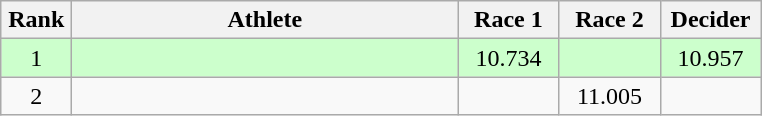<table class=wikitable style="text-align:center">
<tr>
<th width=40>Rank</th>
<th width=250>Athlete</th>
<th width=60>Race 1</th>
<th width=60>Race 2</th>
<th width=60>Decider</th>
</tr>
<tr bgcolor=ccffcc>
<td>1</td>
<td align=left></td>
<td>10.734</td>
<td></td>
<td>10.957</td>
</tr>
<tr>
<td>2</td>
<td align=left></td>
<td></td>
<td>11.005</td>
<td></td>
</tr>
</table>
